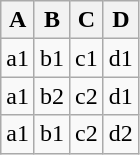<table class="wikitable">
<tr>
<th>A</th>
<th>B</th>
<th>C</th>
<th>D</th>
</tr>
<tr>
<td>a1</td>
<td>b1</td>
<td>c1</td>
<td>d1</td>
</tr>
<tr>
<td>a1</td>
<td>b2</td>
<td>c2</td>
<td>d1</td>
</tr>
<tr>
<td>a1</td>
<td>b1</td>
<td>c2</td>
<td>d2</td>
</tr>
</table>
